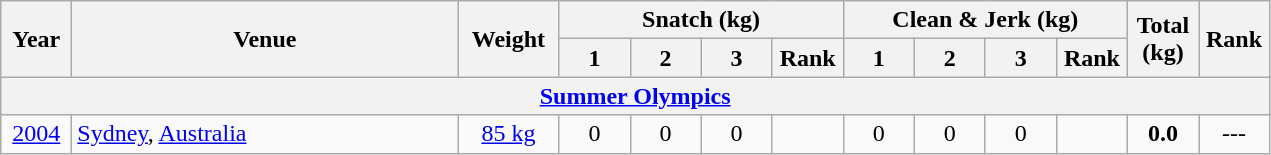<table class = "wikitable" style="text-align:center;">
<tr>
<th rowspan=2 width=40>Year</th>
<th rowspan=2 width=250>Venue</th>
<th rowspan=2 width=60>Weight</th>
<th colspan=4>Snatch (kg)</th>
<th colspan=4>Clean & Jerk (kg)</th>
<th rowspan=2 width=40>Total <br>(kg)</th>
<th rowspan=2 width=40>Rank</th>
</tr>
<tr>
<th width=40>1</th>
<th width=40>2</th>
<th width=40>3</th>
<th width=40>Rank</th>
<th width=40>1</th>
<th width=40>2</th>
<th width=40>3</th>
<th width=40>Rank</th>
</tr>
<tr>
<th colspan=13><a href='#'>Summer Olympics</a></th>
</tr>
<tr>
<td><a href='#'>2004</a></td>
<td align=left> <a href='#'>Sydney</a>, <a href='#'>Australia</a></td>
<td><a href='#'>85 kg</a></td>
<td>0</td>
<td>0</td>
<td>0</td>
<td></td>
<td>0</td>
<td>0</td>
<td>0</td>
<td></td>
<td><strong>0.0</strong></td>
<td>---</td>
</tr>
</table>
